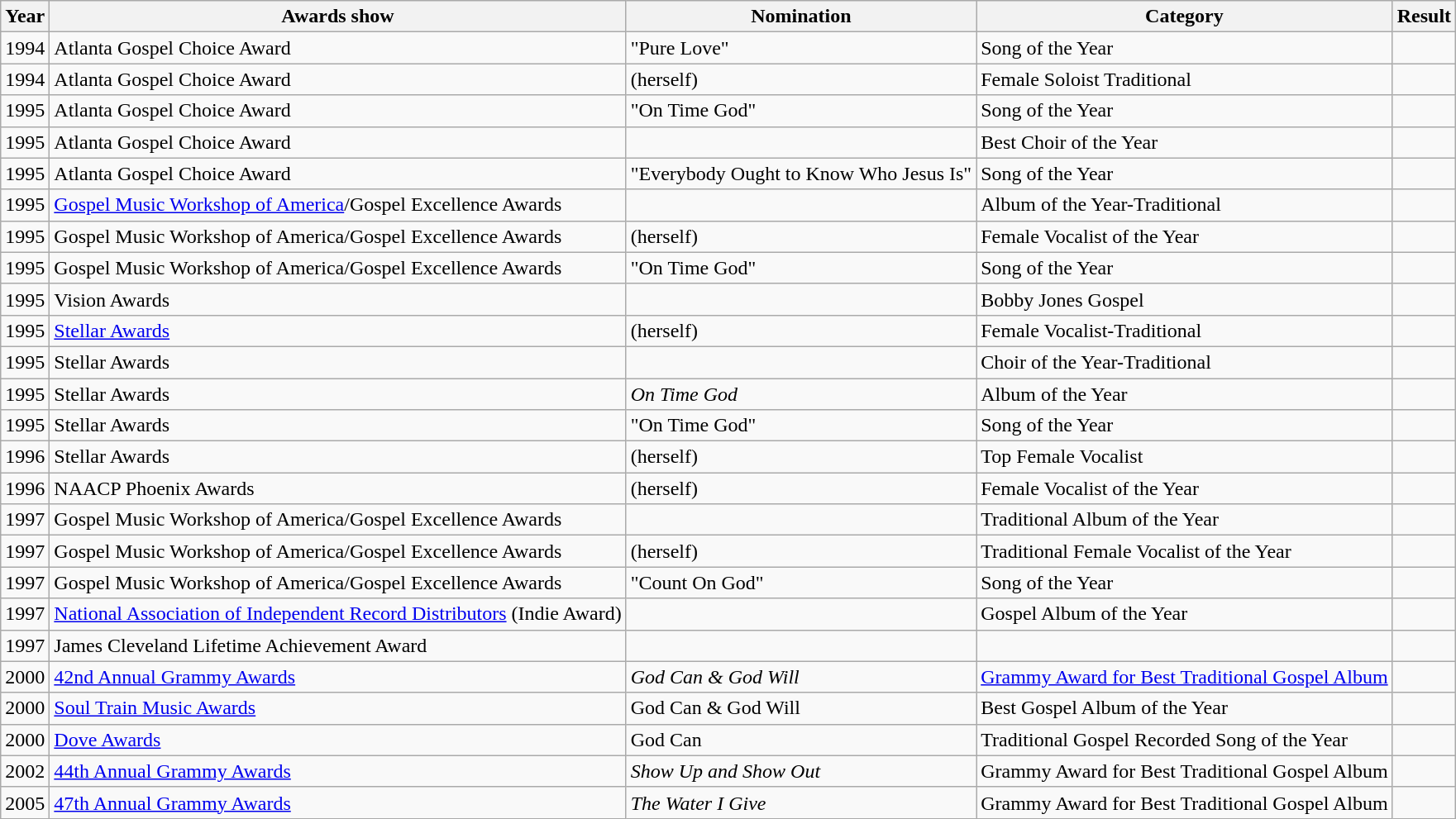<table class="wikitable">
<tr>
<th>Year</th>
<th>Awards show</th>
<th>Nomination</th>
<th>Category</th>
<th>Result</th>
</tr>
<tr>
<td>1994</td>
<td>Atlanta Gospel Choice Award</td>
<td>"Pure Love"</td>
<td>Song of the Year</td>
<td></td>
</tr>
<tr>
<td>1994</td>
<td>Atlanta Gospel Choice Award</td>
<td>(herself)</td>
<td>Female Soloist Traditional</td>
<td></td>
</tr>
<tr>
<td>1995</td>
<td>Atlanta Gospel Choice Award</td>
<td>"On Time God"</td>
<td>Song of the Year</td>
<td></td>
</tr>
<tr>
<td>1995</td>
<td>Atlanta Gospel Choice Award</td>
<td></td>
<td>Best Choir of the Year</td>
<td></td>
</tr>
<tr>
<td>1995</td>
<td>Atlanta Gospel Choice Award</td>
<td>"Everybody Ought to Know Who Jesus Is"</td>
<td>Song of the Year</td>
<td></td>
</tr>
<tr>
<td>1995</td>
<td><a href='#'>Gospel Music Workshop of America</a>/Gospel Excellence Awards</td>
<td></td>
<td>Album of the Year-Traditional</td>
<td></td>
</tr>
<tr>
<td>1995</td>
<td>Gospel Music Workshop of America/Gospel Excellence Awards</td>
<td>(herself)</td>
<td>Female Vocalist of the Year</td>
<td></td>
</tr>
<tr>
<td>1995</td>
<td>Gospel Music Workshop of America/Gospel Excellence Awards</td>
<td>"On Time God"</td>
<td>Song of the Year</td>
<td></td>
</tr>
<tr>
<td>1995</td>
<td>Vision Awards</td>
<td></td>
<td>Bobby Jones Gospel</td>
<td></td>
</tr>
<tr>
<td>1995</td>
<td><a href='#'>Stellar Awards</a></td>
<td>(herself)</td>
<td>Female Vocalist-Traditional</td>
<td></td>
</tr>
<tr>
<td>1995</td>
<td>Stellar Awards</td>
<td></td>
<td>Choir of the Year-Traditional</td>
<td></td>
</tr>
<tr>
<td>1995</td>
<td>Stellar Awards</td>
<td><em>On Time God</em></td>
<td>Album of the Year</td>
<td></td>
</tr>
<tr>
<td>1995</td>
<td>Stellar Awards</td>
<td>"On Time God"</td>
<td>Song of the Year</td>
<td></td>
</tr>
<tr>
<td>1996</td>
<td>Stellar Awards</td>
<td>(herself)</td>
<td>Top Female Vocalist</td>
<td></td>
</tr>
<tr>
<td>1996</td>
<td>NAACP Phoenix Awards</td>
<td>(herself)</td>
<td>Female Vocalist of the Year</td>
<td></td>
</tr>
<tr>
<td>1997</td>
<td>Gospel Music Workshop of America/Gospel Excellence Awards</td>
<td></td>
<td>Traditional Album of the Year</td>
<td></td>
</tr>
<tr>
<td>1997</td>
<td>Gospel Music Workshop of America/Gospel Excellence Awards</td>
<td>(herself)</td>
<td>Traditional Female Vocalist of the Year</td>
<td></td>
</tr>
<tr>
<td>1997</td>
<td>Gospel Music Workshop of America/Gospel Excellence Awards</td>
<td>"Count On God"</td>
<td>Song of the Year</td>
<td></td>
</tr>
<tr>
<td>1997</td>
<td><a href='#'>National Association of Independent Record Distributors</a> (Indie Award)</td>
<td></td>
<td>Gospel Album of the Year</td>
<td></td>
</tr>
<tr>
<td>1997</td>
<td>James Cleveland Lifetime Achievement Award</td>
<td></td>
<td></td>
<td></td>
</tr>
<tr>
<td>2000</td>
<td><a href='#'>42nd Annual Grammy Awards</a></td>
<td><em>God Can & God Will</em></td>
<td><a href='#'>Grammy Award for Best Traditional Gospel Album</a></td>
<td></td>
</tr>
<tr>
<td>2000</td>
<td><a href='#'>Soul Train Music Awards</a></td>
<td>God Can & God Will</td>
<td>Best Gospel Album of the Year</td>
<td></td>
</tr>
<tr>
<td>2000</td>
<td><a href='#'>Dove Awards</a></td>
<td>God Can</td>
<td>Traditional Gospel Recorded Song of the Year</td>
<td></td>
</tr>
<tr>
<td>2002</td>
<td><a href='#'>44th Annual Grammy Awards</a></td>
<td><em>Show Up and Show Out</em></td>
<td>Grammy Award for Best Traditional Gospel Album</td>
<td></td>
</tr>
<tr>
<td>2005</td>
<td><a href='#'>47th Annual Grammy Awards</a></td>
<td><em>The Water I Give</em></td>
<td>Grammy Award for Best Traditional Gospel Album</td>
<td></td>
</tr>
</table>
